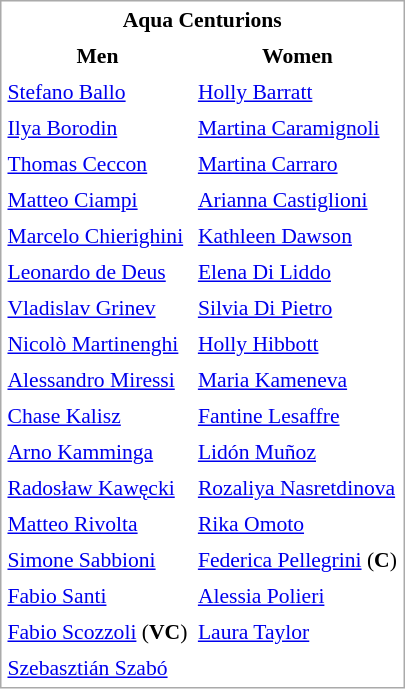<table cellspacing="1" cellpadding="3" style="border:1px solid #AAAAAA;font-size:90%">
<tr>
<th colspan=2> Aqua Centurions</th>
</tr>
<tr>
<th>Men</th>
<th>Women</th>
</tr>
<tr>
<td> <a href='#'>Stefano Ballo</a></td>
<td> <a href='#'>Holly Barratt</a></td>
</tr>
<tr>
<td> <a href='#'>Ilya Borodin</a></td>
<td> <a href='#'>Martina Caramignoli</a></td>
</tr>
<tr>
<td> <a href='#'>Thomas Ceccon</a></td>
<td> <a href='#'>Martina Carraro</a></td>
</tr>
<tr>
<td> <a href='#'>Matteo Ciampi</a></td>
<td> <a href='#'>Arianna Castiglioni</a></td>
</tr>
<tr>
<td> <a href='#'>Marcelo Chierighini</a></td>
<td> <a href='#'>Kathleen Dawson</a></td>
</tr>
<tr>
<td> <a href='#'>Leonardo de Deus</a></td>
<td> <a href='#'>Elena Di Liddo</a></td>
</tr>
<tr>
<td> <a href='#'>Vladislav Grinev</a></td>
<td> <a href='#'>Silvia Di Pietro</a></td>
</tr>
<tr>
<td> <a href='#'>Nicolò Martinenghi</a></td>
<td> <a href='#'>Holly Hibbott</a></td>
</tr>
<tr>
<td> <a href='#'>Alessandro Miressi</a></td>
<td> <a href='#'>Maria Kameneva</a></td>
</tr>
<tr>
<td> <a href='#'>Chase Kalisz</a></td>
<td> <a href='#'>Fantine Lesaffre</a></td>
</tr>
<tr>
<td> <a href='#'>Arno Kamminga</a></td>
<td> <a href='#'>Lidón Muñoz</a></td>
</tr>
<tr>
<td> <a href='#'>Radosław Kawęcki</a></td>
<td> <a href='#'>Rozaliya Nasretdinova</a></td>
</tr>
<tr>
<td> <a href='#'>Matteo Rivolta</a></td>
<td> <a href='#'>Rika Omoto</a></td>
</tr>
<tr>
<td> <a href='#'>Simone Sabbioni</a></td>
<td> <a href='#'>Federica Pellegrini</a> (<strong>C</strong>)</td>
</tr>
<tr>
<td> <a href='#'>Fabio Santi</a></td>
<td> <a href='#'>Alessia Polieri</a></td>
</tr>
<tr>
<td> <a href='#'>Fabio Scozzoli</a> (<strong>VC</strong>)</td>
<td> <a href='#'>Laura Taylor</a></td>
</tr>
<tr>
<td> <a href='#'>Szebasztián Szabó</a></td>
<td></td>
</tr>
</table>
